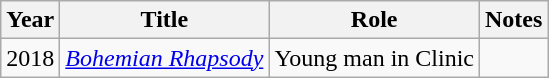<table class="wikitable sortable">
<tr>
<th>Year</th>
<th>Title</th>
<th>Role</th>
<th class="unsortable">Notes</th>
</tr>
<tr>
<td>2018</td>
<td><em><a href='#'>Bohemian Rhapsody</a></em></td>
<td>Young man in Clinic</td>
<td></td>
</tr>
</table>
